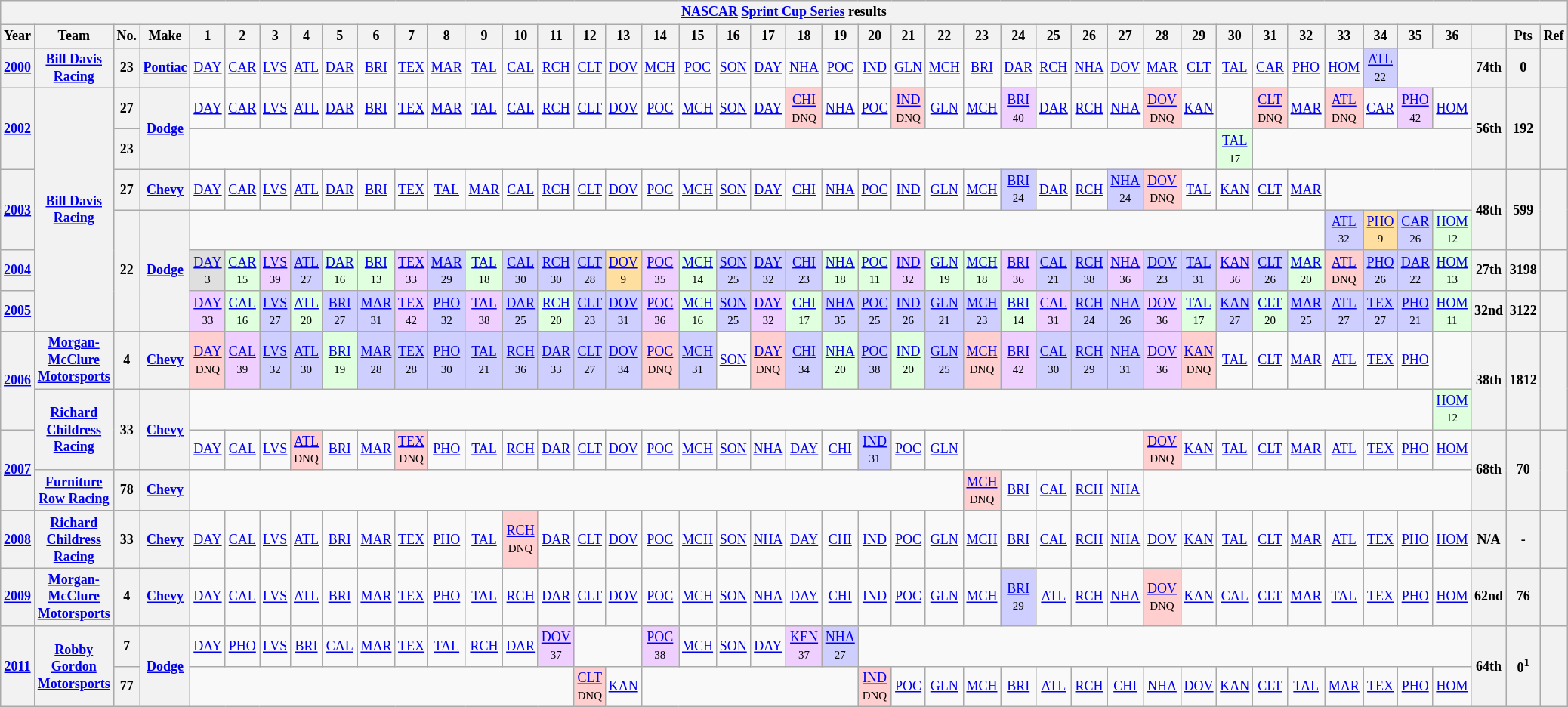<table class="wikitable" style="text-align:center; font-size:75%">
<tr>
<th colspan=45><a href='#'>NASCAR</a> <a href='#'>Sprint Cup Series</a> results</th>
</tr>
<tr>
<th>Year</th>
<th>Team</th>
<th>No.</th>
<th>Make</th>
<th>1</th>
<th>2</th>
<th>3</th>
<th>4</th>
<th>5</th>
<th>6</th>
<th>7</th>
<th>8</th>
<th>9</th>
<th>10</th>
<th>11</th>
<th>12</th>
<th>13</th>
<th>14</th>
<th>15</th>
<th>16</th>
<th>17</th>
<th>18</th>
<th>19</th>
<th>20</th>
<th>21</th>
<th>22</th>
<th>23</th>
<th>24</th>
<th>25</th>
<th>26</th>
<th>27</th>
<th>28</th>
<th>29</th>
<th>30</th>
<th>31</th>
<th>32</th>
<th>33</th>
<th>34</th>
<th>35</th>
<th>36</th>
<th></th>
<th>Pts</th>
<th>Ref</th>
</tr>
<tr>
<th><a href='#'>2000</a></th>
<th><a href='#'>Bill Davis Racing</a></th>
<th>23</th>
<th><a href='#'>Pontiac</a></th>
<td><a href='#'>DAY</a></td>
<td><a href='#'>CAR</a></td>
<td><a href='#'>LVS</a></td>
<td><a href='#'>ATL</a></td>
<td><a href='#'>DAR</a></td>
<td><a href='#'>BRI</a></td>
<td><a href='#'>TEX</a></td>
<td><a href='#'>MAR</a></td>
<td><a href='#'>TAL</a></td>
<td><a href='#'>CAL</a></td>
<td><a href='#'>RCH</a></td>
<td><a href='#'>CLT</a></td>
<td><a href='#'>DOV</a></td>
<td><a href='#'>MCH</a></td>
<td><a href='#'>POC</a></td>
<td><a href='#'>SON</a></td>
<td><a href='#'>DAY</a></td>
<td><a href='#'>NHA</a></td>
<td><a href='#'>POC</a></td>
<td><a href='#'>IND</a></td>
<td><a href='#'>GLN</a></td>
<td><a href='#'>MCH</a></td>
<td><a href='#'>BRI</a></td>
<td><a href='#'>DAR</a></td>
<td><a href='#'>RCH</a></td>
<td><a href='#'>NHA</a></td>
<td><a href='#'>DOV</a></td>
<td><a href='#'>MAR</a></td>
<td><a href='#'>CLT</a></td>
<td><a href='#'>TAL</a></td>
<td><a href='#'>CAR</a></td>
<td><a href='#'>PHO</a></td>
<td><a href='#'>HOM</a></td>
<td style="background:#CFCFFF;"><a href='#'>ATL</a><br><small>22</small></td>
<td colspan=2></td>
<th>74th</th>
<th>0</th>
<th></th>
</tr>
<tr>
<th rowspan=2><a href='#'>2002</a></th>
<th rowspan=6><a href='#'>Bill Davis Racing</a></th>
<th>27</th>
<th rowspan=2><a href='#'>Dodge</a></th>
<td><a href='#'>DAY</a></td>
<td><a href='#'>CAR</a></td>
<td><a href='#'>LVS</a></td>
<td><a href='#'>ATL</a></td>
<td><a href='#'>DAR</a></td>
<td><a href='#'>BRI</a></td>
<td><a href='#'>TEX</a></td>
<td><a href='#'>MAR</a></td>
<td><a href='#'>TAL</a></td>
<td><a href='#'>CAL</a></td>
<td><a href='#'>RCH</a></td>
<td><a href='#'>CLT</a></td>
<td><a href='#'>DOV</a></td>
<td><a href='#'>POC</a></td>
<td><a href='#'>MCH</a></td>
<td><a href='#'>SON</a></td>
<td><a href='#'>DAY</a></td>
<td style="background:#FFCFCF;"><a href='#'>CHI</a><br><small>DNQ</small></td>
<td><a href='#'>NHA</a></td>
<td><a href='#'>POC</a></td>
<td style="background:#FFCFCF;"><a href='#'>IND</a><br><small>DNQ</small></td>
<td><a href='#'>GLN</a></td>
<td><a href='#'>MCH</a></td>
<td style="background:#EFCFFF;"><a href='#'>BRI</a><br><small>40</small></td>
<td><a href='#'>DAR</a></td>
<td><a href='#'>RCH</a></td>
<td><a href='#'>NHA</a></td>
<td style="background:#FFCFCF;"><a href='#'>DOV</a><br><small>DNQ</small></td>
<td><a href='#'>KAN</a></td>
<td></td>
<td style="background:#FFCFCF;"><a href='#'>CLT</a><br><small>DNQ</small></td>
<td><a href='#'>MAR</a></td>
<td style="background:#FFCFCF;"><a href='#'>ATL</a><br><small>DNQ</small></td>
<td><a href='#'>CAR</a></td>
<td style="background:#EFCFFF;"><a href='#'>PHO</a><br><small>42</small></td>
<td><a href='#'>HOM</a></td>
<th rowspan=2>56th</th>
<th rowspan=2>192</th>
<th rowspan=2></th>
</tr>
<tr>
<th>23</th>
<td colspan=29></td>
<td style="background:#DFFFDF;"><a href='#'>TAL</a><br><small>17</small></td>
<td colspan=6></td>
</tr>
<tr>
<th rowspan=2><a href='#'>2003</a></th>
<th>27</th>
<th><a href='#'>Chevy</a></th>
<td><a href='#'>DAY</a></td>
<td><a href='#'>CAR</a></td>
<td><a href='#'>LVS</a></td>
<td><a href='#'>ATL</a></td>
<td><a href='#'>DAR</a></td>
<td><a href='#'>BRI</a></td>
<td><a href='#'>TEX</a></td>
<td><a href='#'>TAL</a></td>
<td><a href='#'>MAR</a></td>
<td><a href='#'>CAL</a></td>
<td><a href='#'>RCH</a></td>
<td><a href='#'>CLT</a></td>
<td><a href='#'>DOV</a></td>
<td><a href='#'>POC</a></td>
<td><a href='#'>MCH</a></td>
<td><a href='#'>SON</a></td>
<td><a href='#'>DAY</a></td>
<td><a href='#'>CHI</a></td>
<td><a href='#'>NHA</a></td>
<td><a href='#'>POC</a></td>
<td><a href='#'>IND</a></td>
<td><a href='#'>GLN</a></td>
<td><a href='#'>MCH</a></td>
<td style="background:#CFCFFF;"><a href='#'>BRI</a><br><small>24</small></td>
<td><a href='#'>DAR</a></td>
<td><a href='#'>RCH</a></td>
<td style="background:#CFCFFF;"><a href='#'>NHA</a><br><small>24</small></td>
<td style="background:#FFCFCF;"><a href='#'>DOV</a><br><small>DNQ</small></td>
<td><a href='#'>TAL</a></td>
<td><a href='#'>KAN</a></td>
<td><a href='#'>CLT</a></td>
<td><a href='#'>MAR</a></td>
<td colspan=4></td>
<th rowspan=2>48th</th>
<th rowspan=2>599</th>
<th rowspan=2></th>
</tr>
<tr>
<th rowspan=3>22</th>
<th rowspan=3><a href='#'>Dodge</a></th>
<td colspan=32></td>
<td style="background:#CFCFFF;"><a href='#'>ATL</a><br><small>32</small></td>
<td style="background:#FFDF9F;"><a href='#'>PHO</a><br><small>9</small></td>
<td style="background:#CFCFFF;"><a href='#'>CAR</a><br><small>26</small></td>
<td style="background:#DFFFDF;"><a href='#'>HOM</a><br><small>12</small></td>
</tr>
<tr>
<th><a href='#'>2004</a></th>
<td style="background:#DFDFDF;"><a href='#'>DAY</a><br><small>3</small></td>
<td style="background:#DFFFDF;"><a href='#'>CAR</a><br><small>15</small></td>
<td style="background:#EFCFFF;"><a href='#'>LVS</a><br><small>39</small></td>
<td style="background:#CFCFFF;"><a href='#'>ATL</a><br><small>27</small></td>
<td style="background:#DFFFDF;"><a href='#'>DAR</a><br><small>16</small></td>
<td style="background:#DFFFDF;"><a href='#'>BRI</a><br><small>13</small></td>
<td style="background:#EFCFFF;"><a href='#'>TEX</a><br><small>33</small></td>
<td style="background:#CFCFFF;"><a href='#'>MAR</a><br><small>29</small></td>
<td style="background:#DFFFDF;"><a href='#'>TAL</a><br><small>18</small></td>
<td style="background:#CFCFFF;"><a href='#'>CAL</a><br><small>30</small></td>
<td style="background:#CFCFFF;"><a href='#'>RCH</a><br><small>30</small></td>
<td style="background:#CFCFFF;"><a href='#'>CLT</a><br><small>28</small></td>
<td style="background:#FFDF9F;"><a href='#'>DOV</a><br><small>9</small></td>
<td style="background:#EFCFFF;"><a href='#'>POC</a><br><small>35</small></td>
<td style="background:#DFFFDF;"><a href='#'>MCH</a><br><small>14</small></td>
<td style="background:#CFCFFF;"><a href='#'>SON</a><br><small>25</small></td>
<td style="background:#CFCFFF;"><a href='#'>DAY</a><br><small>32</small></td>
<td style="background:#CFCFFF;"><a href='#'>CHI</a><br><small>23</small></td>
<td style="background:#DFFFDF;"><a href='#'>NHA</a><br><small>18</small></td>
<td style="background:#DFFFDF;"><a href='#'>POC</a><br><small>11</small></td>
<td style="background:#EFCFFF;"><a href='#'>IND</a><br><small>32</small></td>
<td style="background:#DFFFDF;"><a href='#'>GLN</a><br><small>19</small></td>
<td style="background:#DFFFDF;"><a href='#'>MCH</a><br><small>18</small></td>
<td style="background:#EFCFFF;"><a href='#'>BRI</a><br><small>36</small></td>
<td style="background:#CFCFFF;"><a href='#'>CAL</a><br><small>21</small></td>
<td style="background:#CFCFFF;"><a href='#'>RCH</a><br><small>38</small></td>
<td style="background:#EFCFFF;"><a href='#'>NHA</a><br><small>36</small></td>
<td style="background:#CFCFFF;"><a href='#'>DOV</a><br><small>23</small></td>
<td style="background:#CFCFFF;"><a href='#'>TAL</a><br><small>31</small></td>
<td style="background:#EFCFFF;"><a href='#'>KAN</a><br><small>36</small></td>
<td style="background:#CFCFFF;"><a href='#'>CLT</a><br><small>26</small></td>
<td style="background:#DFFFDF;"><a href='#'>MAR</a><br><small>20</small></td>
<td style="background:#FFCFCF;"><a href='#'>ATL</a><br><small>DNQ</small></td>
<td style="background:#CFCFFF;"><a href='#'>PHO</a><br><small>26</small></td>
<td style="background:#CFCFFF;"><a href='#'>DAR</a><br><small>22</small></td>
<td style="background:#DFFFDF;"><a href='#'>HOM</a><br><small>13</small></td>
<th>27th</th>
<th>3198</th>
<th></th>
</tr>
<tr>
<th><a href='#'>2005</a></th>
<td style="background:#EFCFFF;"><a href='#'>DAY</a><br><small>33</small></td>
<td style="background:#DFFFDF;"><a href='#'>CAL</a><br><small>16</small></td>
<td style="background:#CFCFFF;"><a href='#'>LVS</a><br><small>27</small></td>
<td style="background:#DFFFDF;"><a href='#'>ATL</a><br><small>20</small></td>
<td style="background:#CFCFFF;"><a href='#'>BRI</a><br><small>27</small></td>
<td style="background:#CFCFFF;"><a href='#'>MAR</a><br><small>31</small></td>
<td style="background:#EFCFFF;"><a href='#'>TEX</a><br><small>42</small></td>
<td style="background:#CFCFFF;"><a href='#'>PHO</a><br><small>32</small></td>
<td style="background:#EFCFFF;"><a href='#'>TAL</a><br><small>38</small></td>
<td style="background:#CFCFFF;"><a href='#'>DAR</a><br><small>25</small></td>
<td style="background:#DFFFDF;"><a href='#'>RCH</a><br><small>20</small></td>
<td style="background:#CFCFFF;"><a href='#'>CLT</a><br><small>23</small></td>
<td style="background:#CFCFFF;"><a href='#'>DOV</a><br><small>31</small></td>
<td style="background:#EFCFFF;"><a href='#'>POC</a><br><small>36</small></td>
<td style="background:#DFFFDF;"><a href='#'>MCH</a><br><small>16</small></td>
<td style="background:#CFCFFF;"><a href='#'>SON</a><br><small>25</small></td>
<td style="background:#EFCFFF;"><a href='#'>DAY</a><br><small>32</small></td>
<td style="background:#DFFFDF;"><a href='#'>CHI</a><br><small>17</small></td>
<td style="background:#CFCFFF;"><a href='#'>NHA</a><br><small>35</small></td>
<td style="background:#CFCFFF;"><a href='#'>POC</a><br><small>25</small></td>
<td style="background:#CFCFFF;"><a href='#'>IND</a><br><small>26</small></td>
<td style="background:#CFCFFF;"><a href='#'>GLN</a><br><small>21</small></td>
<td style="background:#CFCFFF;"><a href='#'>MCH</a><br><small>23</small></td>
<td style="background:#DFFFDF;"><a href='#'>BRI</a><br><small>14</small></td>
<td style="background:#EFCFFF;"><a href='#'>CAL</a><br><small>31</small></td>
<td style="background:#CFCFFF;"><a href='#'>RCH</a><br><small>24</small></td>
<td style="background:#CFCFFF;"><a href='#'>NHA</a><br><small>26</small></td>
<td style="background:#EFCFFF;"><a href='#'>DOV</a><br><small>36</small></td>
<td style="background:#DFFFDF;"><a href='#'>TAL</a><br><small>17</small></td>
<td style="background:#CFCFFF;"><a href='#'>KAN</a><br><small>27</small></td>
<td style="background:#DFFFDF;"><a href='#'>CLT</a><br><small>20</small></td>
<td style="background:#CFCFFF;"><a href='#'>MAR</a><br><small>25</small></td>
<td style="background:#CFCFFF;"><a href='#'>ATL</a><br><small>27</small></td>
<td style="background:#CFCFFF;"><a href='#'>TEX</a><br><small>27</small></td>
<td style="background:#CFCFFF;"><a href='#'>PHO</a><br><small>21</small></td>
<td style="background:#DFFFDF;"><a href='#'>HOM</a><br><small>11</small></td>
<th>32nd</th>
<th>3122</th>
<th></th>
</tr>
<tr>
<th rowspan=2><a href='#'>2006</a></th>
<th><a href='#'>Morgan-McClure Motorsports</a></th>
<th>4</th>
<th><a href='#'>Chevy</a></th>
<td style="background:#FFCFCF;"><a href='#'>DAY</a><br><small>DNQ</small></td>
<td style="background:#EFCFFF;"><a href='#'>CAL</a><br><small>39</small></td>
<td style="background:#CFCFFF;"><a href='#'>LVS</a><br><small>32</small></td>
<td style="background:#CFCFFF;"><a href='#'>ATL</a><br><small>30</small></td>
<td style="background:#DFFFDF;"><a href='#'>BRI</a><br><small>19</small></td>
<td style="background:#CFCFFF;"><a href='#'>MAR</a><br><small>28</small></td>
<td style="background:#CFCFFF;"><a href='#'>TEX</a><br><small>28</small></td>
<td style="background:#CFCFFF;"><a href='#'>PHO</a><br><small>30</small></td>
<td style="background:#CFCFFF;"><a href='#'>TAL</a><br><small>21</small></td>
<td style="background:#CFCFFF;"><a href='#'>RCH</a><br><small>36</small></td>
<td style="background:#CFCFFF;"><a href='#'>DAR</a><br><small>33</small></td>
<td style="background:#CFCFFF;"><a href='#'>CLT</a><br><small>27</small></td>
<td style="background:#CFCFFF;"><a href='#'>DOV</a><br><small>34</small></td>
<td style="background:#FFCFCF;"><a href='#'>POC</a><br><small>DNQ</small></td>
<td style="background:#CFCFFF;"><a href='#'>MCH</a><br><small>31</small></td>
<td><a href='#'>SON</a></td>
<td style="background:#FFCFCF;"><a href='#'>DAY</a><br><small>DNQ</small></td>
<td style="background:#CFCFFF;"><a href='#'>CHI</a><br><small>34</small></td>
<td style="background:#DFFFDF;"><a href='#'>NHA</a><br><small>20</small></td>
<td style="background:#CFCFFF;"><a href='#'>POC</a><br><small>38</small></td>
<td style="background:#DFFFDF;"><a href='#'>IND</a><br><small>20</small></td>
<td style="background:#CFCFFF;"><a href='#'>GLN</a><br><small>25</small></td>
<td style="background:#FFCFCF;"><a href='#'>MCH</a><br><small>DNQ</small></td>
<td style="background:#EFCFFF;"><a href='#'>BRI</a><br><small>42</small></td>
<td style="background:#CFCFFF;"><a href='#'>CAL</a><br><small>30</small></td>
<td style="background:#CFCFFF;"><a href='#'>RCH</a><br><small>29</small></td>
<td style="background:#CFCFFF;"><a href='#'>NHA</a><br><small>31</small></td>
<td style="background:#EFCFFF;"><a href='#'>DOV</a><br><small>36</small></td>
<td style="background:#FFCFCF;"><a href='#'>KAN</a><br><small>DNQ</small></td>
<td><a href='#'>TAL</a></td>
<td><a href='#'>CLT</a></td>
<td><a href='#'>MAR</a></td>
<td><a href='#'>ATL</a></td>
<td><a href='#'>TEX</a></td>
<td><a href='#'>PHO</a></td>
<td></td>
<th rowspan=2>38th</th>
<th rowspan=2>1812</th>
<th rowspan=2></th>
</tr>
<tr>
<th rowspan=2><a href='#'>Richard Childress Racing</a></th>
<th rowspan=2>33</th>
<th rowspan=2><a href='#'>Chevy</a></th>
<td colspan=35></td>
<td style="background:#DFFFDF;"><a href='#'>HOM</a><br><small>12</small></td>
</tr>
<tr>
<th rowspan=2><a href='#'>2007</a></th>
<td><a href='#'>DAY</a></td>
<td><a href='#'>CAL</a></td>
<td><a href='#'>LVS</a></td>
<td style="background:#FFCFCF;"><a href='#'>ATL</a><br><small>DNQ</small></td>
<td><a href='#'>BRI</a></td>
<td><a href='#'>MAR</a></td>
<td style="background:#FFCFCF;"><a href='#'>TEX</a><br><small>DNQ</small></td>
<td><a href='#'>PHO</a></td>
<td><a href='#'>TAL</a></td>
<td><a href='#'>RCH</a></td>
<td><a href='#'>DAR</a></td>
<td><a href='#'>CLT</a></td>
<td><a href='#'>DOV</a></td>
<td><a href='#'>POC</a></td>
<td><a href='#'>MCH</a></td>
<td><a href='#'>SON</a></td>
<td><a href='#'>NHA</a></td>
<td><a href='#'>DAY</a></td>
<td><a href='#'>CHI</a></td>
<td style="background:#CFCFFF;"><a href='#'>IND</a><br><small>31</small></td>
<td><a href='#'>POC</a></td>
<td><a href='#'>GLN</a></td>
<td colspan=5></td>
<td style="background:#FFCFCF;"><a href='#'>DOV</a><br><small>DNQ</small></td>
<td><a href='#'>KAN</a></td>
<td><a href='#'>TAL</a></td>
<td><a href='#'>CLT</a></td>
<td><a href='#'>MAR</a></td>
<td><a href='#'>ATL</a></td>
<td><a href='#'>TEX</a></td>
<td><a href='#'>PHO</a></td>
<td><a href='#'>HOM</a></td>
<th rowspan=2>68th</th>
<th rowspan=2>70</th>
<th rowspan=2></th>
</tr>
<tr>
<th><a href='#'>Furniture Row Racing</a></th>
<th>78</th>
<th><a href='#'>Chevy</a></th>
<td colspan=22></td>
<td style="background:#FFCFCF;"><a href='#'>MCH</a><br><small>DNQ</small></td>
<td><a href='#'>BRI</a></td>
<td><a href='#'>CAL</a></td>
<td><a href='#'>RCH</a></td>
<td><a href='#'>NHA</a></td>
<td colspan=9></td>
</tr>
<tr>
<th><a href='#'>2008</a></th>
<th><a href='#'>Richard Childress Racing</a></th>
<th>33</th>
<th><a href='#'>Chevy</a></th>
<td><a href='#'>DAY</a></td>
<td><a href='#'>CAL</a></td>
<td><a href='#'>LVS</a></td>
<td><a href='#'>ATL</a></td>
<td><a href='#'>BRI</a></td>
<td><a href='#'>MAR</a></td>
<td><a href='#'>TEX</a></td>
<td><a href='#'>PHO</a></td>
<td><a href='#'>TAL</a></td>
<td style="background:#FFCFCF;"><a href='#'>RCH</a><br><small>DNQ</small></td>
<td><a href='#'>DAR</a></td>
<td><a href='#'>CLT</a></td>
<td><a href='#'>DOV</a></td>
<td><a href='#'>POC</a></td>
<td><a href='#'>MCH</a></td>
<td><a href='#'>SON</a></td>
<td><a href='#'>NHA</a></td>
<td><a href='#'>DAY</a></td>
<td><a href='#'>CHI</a></td>
<td><a href='#'>IND</a></td>
<td><a href='#'>POC</a></td>
<td><a href='#'>GLN</a></td>
<td><a href='#'>MCH</a></td>
<td><a href='#'>BRI</a></td>
<td><a href='#'>CAL</a></td>
<td><a href='#'>RCH</a></td>
<td><a href='#'>NHA</a></td>
<td><a href='#'>DOV</a></td>
<td><a href='#'>KAN</a></td>
<td><a href='#'>TAL</a></td>
<td><a href='#'>CLT</a></td>
<td><a href='#'>MAR</a></td>
<td><a href='#'>ATL</a></td>
<td><a href='#'>TEX</a></td>
<td><a href='#'>PHO</a></td>
<td><a href='#'>HOM</a></td>
<th>N/A</th>
<th>-</th>
<th></th>
</tr>
<tr>
<th><a href='#'>2009</a></th>
<th><a href='#'>Morgan-McClure Motorsports</a></th>
<th>4</th>
<th><a href='#'>Chevy</a></th>
<td><a href='#'>DAY</a></td>
<td><a href='#'>CAL</a></td>
<td><a href='#'>LVS</a></td>
<td><a href='#'>ATL</a></td>
<td><a href='#'>BRI</a></td>
<td><a href='#'>MAR</a></td>
<td><a href='#'>TEX</a></td>
<td><a href='#'>PHO</a></td>
<td><a href='#'>TAL</a></td>
<td><a href='#'>RCH</a></td>
<td><a href='#'>DAR</a></td>
<td><a href='#'>CLT</a></td>
<td><a href='#'>DOV</a></td>
<td><a href='#'>POC</a></td>
<td><a href='#'>MCH</a></td>
<td><a href='#'>SON</a></td>
<td><a href='#'>NHA</a></td>
<td><a href='#'>DAY</a></td>
<td><a href='#'>CHI</a></td>
<td><a href='#'>IND</a></td>
<td><a href='#'>POC</a></td>
<td><a href='#'>GLN</a></td>
<td><a href='#'>MCH</a></td>
<td style="background:#CFCFFF;"><a href='#'>BRI</a><br><small>29</small></td>
<td><a href='#'>ATL</a></td>
<td><a href='#'>RCH</a></td>
<td><a href='#'>NHA</a></td>
<td style="background:#FFCFCF;"><a href='#'>DOV</a><br><small>DNQ</small></td>
<td><a href='#'>KAN</a></td>
<td><a href='#'>CAL</a></td>
<td><a href='#'>CLT</a></td>
<td><a href='#'>MAR</a></td>
<td><a href='#'>TAL</a></td>
<td><a href='#'>TEX</a></td>
<td><a href='#'>PHO</a></td>
<td><a href='#'>HOM</a></td>
<th>62nd</th>
<th>76</th>
<th></th>
</tr>
<tr>
<th rowspan=2><a href='#'>2011</a></th>
<th rowspan=2><a href='#'>Robby Gordon Motorsports</a></th>
<th>7</th>
<th rowspan=2><a href='#'>Dodge</a></th>
<td><a href='#'>DAY</a></td>
<td><a href='#'>PHO</a></td>
<td><a href='#'>LVS</a></td>
<td><a href='#'>BRI</a></td>
<td><a href='#'>CAL</a></td>
<td><a href='#'>MAR</a></td>
<td><a href='#'>TEX</a></td>
<td><a href='#'>TAL</a></td>
<td><a href='#'>RCH</a></td>
<td><a href='#'>DAR</a></td>
<td style="background:#EFCFFF;"><a href='#'>DOV</a><br><small>37</small></td>
<td colspan=2></td>
<td style="background:#EFCFFF;"><a href='#'>POC</a><br><small>38</small></td>
<td><a href='#'>MCH</a></td>
<td><a href='#'>SON</a></td>
<td><a href='#'>DAY</a></td>
<td style="background:#EFCFFF;"><a href='#'>KEN</a><br><small>37</small></td>
<td style="background:#CFCFFF;"><a href='#'>NHA</a><br><small>27</small></td>
<td colspan=17></td>
<th rowspan=2>64th</th>
<th rowspan=2>0<sup>1</sup></th>
<th rowspan=2></th>
</tr>
<tr>
<th>77</th>
<td colspan=11></td>
<td style="background:#FFCFCF;"><a href='#'>CLT</a><br><small>DNQ</small></td>
<td><a href='#'>KAN</a></td>
<td colspan=6></td>
<td style="background:#FFCFCF;"><a href='#'>IND</a><br><small>DNQ</small></td>
<td><a href='#'>POC</a></td>
<td><a href='#'>GLN</a></td>
<td><a href='#'>MCH</a></td>
<td><a href='#'>BRI</a></td>
<td><a href='#'>ATL</a></td>
<td><a href='#'>RCH</a></td>
<td><a href='#'>CHI</a></td>
<td><a href='#'>NHA</a></td>
<td><a href='#'>DOV</a></td>
<td><a href='#'>KAN</a></td>
<td><a href='#'>CLT</a></td>
<td><a href='#'>TAL</a></td>
<td><a href='#'>MAR</a></td>
<td><a href='#'>TEX</a></td>
<td><a href='#'>PHO</a></td>
<td><a href='#'>HOM</a></td>
</tr>
</table>
